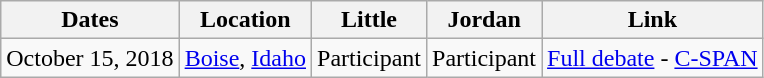<table class="wikitable" style="text-align:center">
<tr>
<th>Dates</th>
<th>Location</th>
<th>Little</th>
<th>Jordan</th>
<th>Link</th>
</tr>
<tr>
<td>October 15, 2018</td>
<td><a href='#'>Boise</a>, <a href='#'>Idaho</a></td>
<td>Participant</td>
<td>Participant</td>
<td align=left><a href='#'>Full debate</a> - <a href='#'>C-SPAN</a></td>
</tr>
</table>
